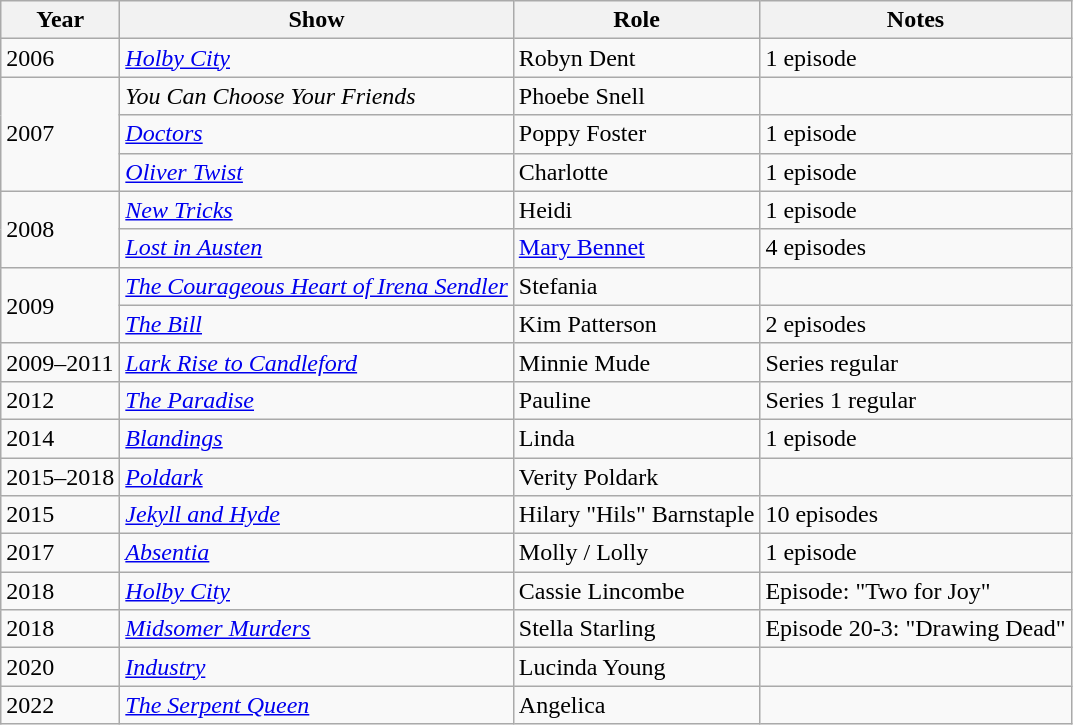<table class="wikitable">
<tr>
<th>Year</th>
<th>Show</th>
<th>Role</th>
<th>Notes</th>
</tr>
<tr>
<td rowspan="1">2006</td>
<td><em><a href='#'>Holby City</a></em></td>
<td>Robyn Dent</td>
<td>1 episode</td>
</tr>
<tr>
<td rowspan="3">2007</td>
<td><em>You Can Choose Your Friends</em></td>
<td>Phoebe Snell</td>
<td></td>
</tr>
<tr>
<td><em><a href='#'>Doctors</a></em></td>
<td>Poppy Foster</td>
<td>1 episode</td>
</tr>
<tr>
<td><em><a href='#'>Oliver Twist</a></em></td>
<td>Charlotte</td>
<td>1 episode</td>
</tr>
<tr>
<td rowspan="2">2008</td>
<td><em><a href='#'>New Tricks</a></em></td>
<td>Heidi</td>
<td>1 episode</td>
</tr>
<tr>
<td><em><a href='#'>Lost in Austen</a></em></td>
<td><a href='#'>Mary Bennet</a></td>
<td>4 episodes</td>
</tr>
<tr>
<td rowspan="2">2009</td>
<td><em><a href='#'>The Courageous Heart of Irena Sendler</a></em></td>
<td>Stefania</td>
<td></td>
</tr>
<tr>
<td><em><a href='#'>The Bill</a></em></td>
<td>Kim Patterson</td>
<td>2 episodes</td>
</tr>
<tr>
<td rowspan="1">2009–2011</td>
<td><em><a href='#'>Lark Rise to Candleford</a></em></td>
<td>Minnie Mude</td>
<td>Series regular</td>
</tr>
<tr>
<td rowspan="1">2012</td>
<td><em><a href='#'>The Paradise</a></em></td>
<td>Pauline</td>
<td>Series 1 regular</td>
</tr>
<tr>
<td rowspan="1">2014</td>
<td><em><a href='#'>Blandings</a></em></td>
<td>Linda</td>
<td>1 episode</td>
</tr>
<tr>
<td rowspan="1">2015–2018</td>
<td><em><a href='#'>Poldark</a></em></td>
<td>Verity Poldark</td>
<td></td>
</tr>
<tr>
<td rowspan="1">2015</td>
<td><em><a href='#'>Jekyll and Hyde</a></em></td>
<td>Hilary "Hils" Barnstaple</td>
<td>10 episodes</td>
</tr>
<tr>
<td rowspan="1">2017</td>
<td><em><a href='#'>Absentia</a></em></td>
<td>Molly / Lolly</td>
<td>1 episode</td>
</tr>
<tr>
<td>2018</td>
<td><em><a href='#'>Holby City</a></em></td>
<td>Cassie Lincombe</td>
<td>Episode: "Two for Joy"</td>
</tr>
<tr>
<td>2018</td>
<td><em><a href='#'>Midsomer Murders</a></em></td>
<td>Stella Starling</td>
<td>Episode 20-3: "Drawing Dead"</td>
</tr>
<tr>
<td>2020</td>
<td><em><a href='#'>Industry</a></em></td>
<td>Lucinda Young</td>
</tr>
<tr>
<td>2022</td>
<td><em><a href='#'>The Serpent Queen</a></em></td>
<td>Angelica</td>
<td></td>
</tr>
</table>
